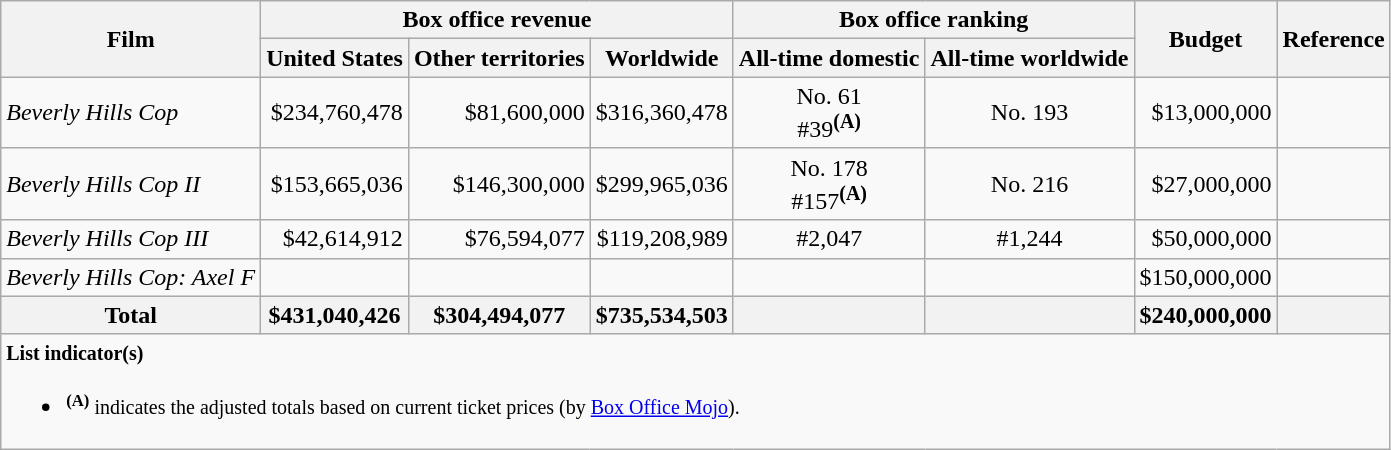<table class="wikitable">
<tr>
<th rowspan="2" style="text-align:center;"><strong>Film</strong></th>
<th colspan="3" style="text-align:center;"><strong>Box office revenue</strong></th>
<th colspan="2" style="text-align:center;" text="wrap"><strong>Box office ranking</strong></th>
<th rowspan="2" style="text-align:center;"><strong>Budget</strong></th>
<th rowspan="2" style="text-align:center;"><strong>Reference</strong></th>
</tr>
<tr>
<th style="text-align:center;"><strong>United States</strong></th>
<th style="text-align:center;"><strong>Other territories</strong></th>
<th style="text-align:center;"><strong>Worldwide</strong></th>
<th style="text-align:center;"><strong>All-time domestic</strong></th>
<th style="text-align:center;"><strong>All-time worldwide</strong></th>
</tr>
<tr>
<td><em>Beverly Hills Cop</em></td>
<td align="right">$234,760,478</td>
<td align="right">$81,600,000</td>
<td align="right">$316,360,478</td>
<td style="text-align:center;">No. 61<br>#39<sup><strong>(A)</strong></sup></td>
<td style="text-align:center;">No. 193</td>
<td align="right">$13,000,000</td>
<td style="text-align:center;"></td>
</tr>
<tr>
<td><em>Beverly Hills Cop II</em></td>
<td align="right">$153,665,036</td>
<td align="right">$146,300,000</td>
<td align="right">$299,965,036</td>
<td style="text-align:center;">No. 178<br>#157<sup><strong>(A)</strong></sup></td>
<td style="text-align:center;">No. 216</td>
<td align="right">$27,000,000</td>
<td style="text-align:center;"></td>
</tr>
<tr>
<td><em>Beverly Hills Cop III</em></td>
<td align="right">$42,614,912</td>
<td align="right">$76,594,077</td>
<td align="right">$119,208,989</td>
<td style="text-align:center;">#2,047</td>
<td style="text-align:center;">#1,244</td>
<td align="right">$50,000,000</td>
<td style="text-align:center;"></td>
</tr>
<tr>
<td><em>Beverly Hills Cop: Axel F</em></td>
<td align="right"></td>
<td align="right"></td>
<td align="right"></td>
<td style="text-align:center;"></td>
<td style="text-align:center;"></td>
<td align="right">$150,000,000</td>
<td style="text-align:center;"></td>
</tr>
<tr>
<th style="text-align:center;">Total</th>
<th>$431,040,426</th>
<th align="right">$304,494,077</th>
<th align="right">$735,534,503</th>
<th align="right"></th>
<th colspan=1></th>
<th align="right">$240,000,000</th>
<th></th>
</tr>
<tr>
<td colspan="8"><small><strong>List indicator(s)</strong></small><br><ul><li><small><sup><strong>(A)</strong></sup> indicates the adjusted totals based on current ticket prices (by <a href='#'>Box Office Mojo</a>).</small></li></ul></td>
</tr>
</table>
